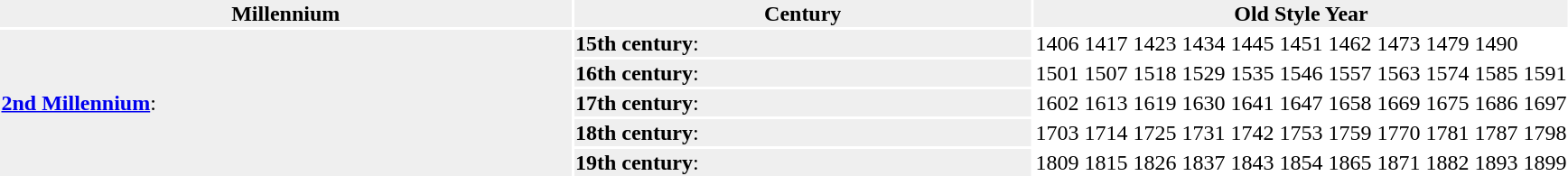<table>
<tr style="background-color:#efefef;">
<th>Millennium</th>
<th>Century</th>
<th align="center" colspan="11">Old Style Year</th>
</tr>
<tr>
<td style="background-color:#efefef;" rowspan="5"><strong><a href='#'>2nd Millennium</a></strong>:</td>
<td style="background-color:#efefef;"><strong>15th century</strong>:</td>
<td width="3%">1406</td>
<td width="3%">1417</td>
<td width="3%">1423</td>
<td width="3%">1434</td>
<td width="3%">1445</td>
<td width="3%">1451</td>
<td width="3%">1462</td>
<td width="3%">1473</td>
<td width="3%">1479</td>
<td width="3%">1490</td>
</tr>
<tr>
<td style="background-color:#efefef;"><strong>16th century</strong>:</td>
<td width="3%">1501</td>
<td width="3%">1507</td>
<td width="3%">1518</td>
<td width="3%">1529</td>
<td width="3%">1535</td>
<td width="3%">1546</td>
<td width="3%">1557</td>
<td width="3%">1563</td>
<td width="3%">1574</td>
<td width="3%">1585</td>
<td width="3%">1591</td>
</tr>
<tr>
<td style="background-color:#efefef;"><strong>17th century</strong>:</td>
<td width="3%">1602</td>
<td width="3%">1613</td>
<td width="3%">1619</td>
<td width="3%">1630</td>
<td width="3%">1641</td>
<td width="3%">1647</td>
<td width="3%">1658</td>
<td width="3%">1669</td>
<td width="3%">1675</td>
<td width="3%">1686</td>
<td width="3%">1697</td>
</tr>
<tr>
<td style="background-color:#efefef;"><strong>18th century</strong>:</td>
<td width="3%">1703</td>
<td width="3%">1714</td>
<td width="3%">1725</td>
<td width="3%">1731</td>
<td width="3%">1742</td>
<td width="3%">1753</td>
<td width="3%">1759</td>
<td width="3%">1770</td>
<td width="3%">1781</td>
<td width="3%">1787</td>
<td width="3%">1798</td>
</tr>
<tr>
<td style="background-color:#efefef;"><strong>19th century</strong>:</td>
<td width="3%">1809</td>
<td width="3%">1815</td>
<td width="3%">1826</td>
<td width="3%">1837</td>
<td width="3%">1843</td>
<td width="3%">1854</td>
<td width="3%">1865</td>
<td width="3%">1871</td>
<td width="3%">1882</td>
<td width="3%">1893</td>
<td width="3%">1899</td>
</tr>
</table>
